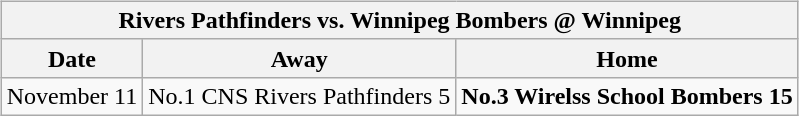<table cellspacing="10">
<tr>
<td valign="top"><br><table class="wikitable">
<tr>
<th colspan="4">Rivers Pathfinders vs. Winnipeg Bombers @ Winnipeg</th>
</tr>
<tr>
<th>Date</th>
<th>Away</th>
<th>Home</th>
</tr>
<tr>
<td>November 11</td>
<td>No.1 CNS Rivers Pathfinders 5</td>
<td><strong>No.3 Wirelss School Bombers 15</strong></td>
</tr>
</table>
</td>
</tr>
</table>
